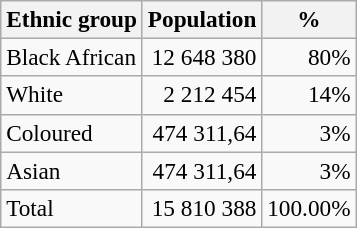<table class="wikitable" style="font-size: 97%; text-align: right">
<tr>
<th>Ethnic group</th>
<th>Population</th>
<th>%</th>
</tr>
<tr>
<td align=left>Black African</td>
<td>12 648 380</td>
<td>80%</td>
</tr>
<tr>
<td align=left>White</td>
<td>2 212 454</td>
<td>14%</td>
</tr>
<tr>
<td align=left>Coloured</td>
<td>474 311,64</td>
<td>3%</td>
</tr>
<tr>
<td align=left>Asian</td>
<td>474 311,64</td>
<td>3%</td>
</tr>
<tr>
<td align=left>Total</td>
<td>15 810 388</td>
<td>100.00%</td>
</tr>
</table>
